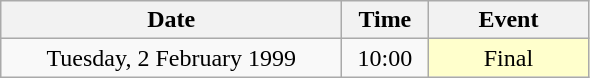<table class = "wikitable" style="text-align:center;">
<tr>
<th width=220>Date</th>
<th width=50>Time</th>
<th width=100>Event</th>
</tr>
<tr>
<td>Tuesday, 2 February 1999</td>
<td>10:00</td>
<td bgcolor=ffffcc>Final</td>
</tr>
</table>
